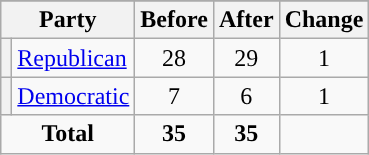<table class="wikitable" style="text-align:center;">
<tr>
</tr>
<tr>
<th colspan=2>Party</th>
<th>Before</th>
<th>After</th>
<th>Change</th>
</tr>
<tr>
<th style="background-color:"></th>
<td style="text-align:left;"><a href='#'>Republican</a></td>
<td>28</td>
<td>29</td>
<td> 1</td>
</tr>
<tr>
<th style="background-color:"></th>
<td style="text-align:left;"><a href='#'>Democratic</a></td>
<td>7</td>
<td>6</td>
<td> 1</td>
</tr>
<tr>
<td colspan=2><strong>Total</strong></td>
<td><strong>35</strong></td>
<td><strong>35</strong></td>
<td></td>
</tr>
</table>
